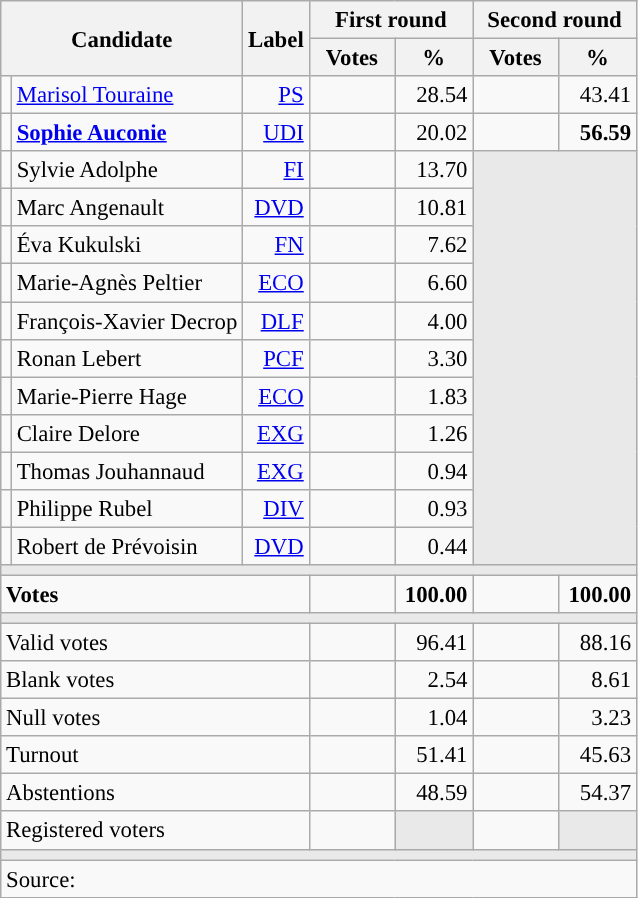<table class="wikitable" style="text-align:right;font-size:95%;">
<tr>
<th rowspan="2" colspan="2">Candidate</th>
<th rowspan="2">Label</th>
<th colspan="2">First round</th>
<th colspan="2">Second round</th>
</tr>
<tr>
<th style="width:50px;">Votes</th>
<th style="width:45px;">%</th>
<th style="width:50px;">Votes</th>
<th style="width:45px;">%</th>
</tr>
<tr>
<td style="color:inherit;background:"></td>
<td style="text-align:left;"><a href='#'>Marisol Touraine</a></td>
<td><a href='#'>PS</a></td>
<td></td>
<td>28.54</td>
<td></td>
<td>43.41</td>
</tr>
<tr>
<td style="color:inherit;background:"></td>
<td style="text-align:left;"><strong><a href='#'>Sophie Auconie</a></strong></td>
<td><a href='#'>UDI</a></td>
<td></td>
<td>20.02</td>
<td><strong></strong></td>
<td><strong>56.59</strong></td>
</tr>
<tr>
<td style="color:inherit;background:"></td>
<td style="text-align:left;">Sylvie Adolphe</td>
<td><a href='#'>FI</a></td>
<td></td>
<td>13.70</td>
<td colspan="2" rowspan="11" style="background:#E9E9E9;"></td>
</tr>
<tr>
<td style="color:inherit;background:"></td>
<td style="text-align:left;">Marc Angenault</td>
<td><a href='#'>DVD</a></td>
<td></td>
<td>10.81</td>
</tr>
<tr>
<td style="color:inherit;background:"></td>
<td style="text-align:left;">Éva Kukulski</td>
<td><a href='#'>FN</a></td>
<td></td>
<td>7.62</td>
</tr>
<tr>
<td style="color:inherit;background:"></td>
<td style="text-align:left;">Marie-Agnès Peltier</td>
<td><a href='#'>ECO</a></td>
<td></td>
<td>6.60</td>
</tr>
<tr>
<td style="color:inherit;background:"></td>
<td style="text-align:left;">François-Xavier Decrop</td>
<td><a href='#'>DLF</a></td>
<td></td>
<td>4.00</td>
</tr>
<tr>
<td style="color:inherit;background:"></td>
<td style="text-align:left;">Ronan Lebert</td>
<td><a href='#'>PCF</a></td>
<td></td>
<td>3.30</td>
</tr>
<tr>
<td style="color:inherit;background:"></td>
<td style="text-align:left;">Marie-Pierre Hage</td>
<td><a href='#'>ECO</a></td>
<td></td>
<td>1.83</td>
</tr>
<tr>
<td style="color:inherit;background:"></td>
<td style="text-align:left;">Claire Delore</td>
<td><a href='#'>EXG</a></td>
<td></td>
<td>1.26</td>
</tr>
<tr>
<td style="color:inherit;background:"></td>
<td style="text-align:left;">Thomas Jouhannaud</td>
<td><a href='#'>EXG</a></td>
<td></td>
<td>0.94</td>
</tr>
<tr>
<td style="color:inherit;background:"></td>
<td style="text-align:left;">Philippe Rubel</td>
<td><a href='#'>DIV</a></td>
<td></td>
<td>0.93</td>
</tr>
<tr>
<td style="color:inherit;background:"></td>
<td style="text-align:left;">Robert de Prévoisin</td>
<td><a href='#'>DVD</a></td>
<td></td>
<td>0.44</td>
</tr>
<tr>
<td colspan="7" style="background:#E9E9E9;"></td>
</tr>
<tr style="font-weight:bold;">
<td colspan="3" style="text-align:left;">Votes</td>
<td></td>
<td>100.00</td>
<td></td>
<td>100.00</td>
</tr>
<tr>
<td colspan="7" style="background:#E9E9E9;"></td>
</tr>
<tr>
<td colspan="3" style="text-align:left;">Valid votes</td>
<td></td>
<td>96.41</td>
<td></td>
<td>88.16</td>
</tr>
<tr>
<td colspan="3" style="text-align:left;">Blank votes</td>
<td></td>
<td>2.54</td>
<td></td>
<td>8.61</td>
</tr>
<tr>
<td colspan="3" style="text-align:left;">Null votes</td>
<td></td>
<td>1.04</td>
<td></td>
<td>3.23</td>
</tr>
<tr>
<td colspan="3" style="text-align:left;">Turnout</td>
<td></td>
<td>51.41</td>
<td></td>
<td>45.63</td>
</tr>
<tr>
<td colspan="3" style="text-align:left;">Abstentions</td>
<td></td>
<td>48.59</td>
<td></td>
<td>54.37</td>
</tr>
<tr>
<td colspan="3" style="text-align:left;">Registered voters</td>
<td></td>
<td style="color:inherit;background:#E9E9E9;"></td>
<td></td>
<td style="color:inherit;background:#E9E9E9;"></td>
</tr>
<tr>
<td colspan="7" style="background:#E9E9E9;"></td>
</tr>
<tr>
<td colspan="7" style="text-align:left;">Source: </td>
</tr>
</table>
